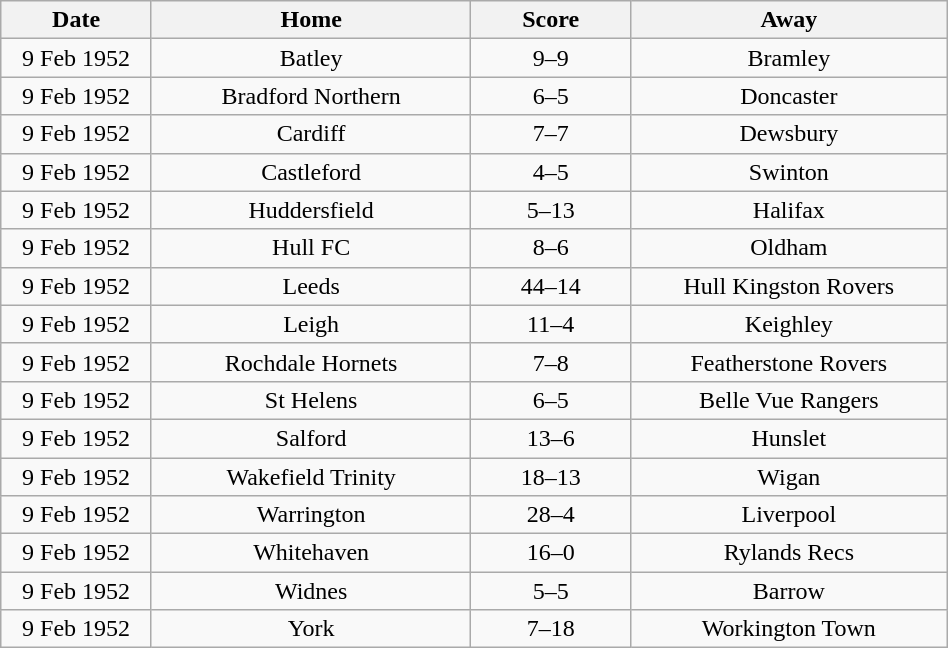<table class="wikitable" style="width: 50%; text-align: center">
<tr>
<th scope="col" width=5%>Date</th>
<th scope="col" width=10%>Home</th>
<th scope="col" width=5%>Score</th>
<th scope="col" width=10%>Away</th>
</tr>
<tr>
<td>9 Feb 1952</td>
<td>Batley</td>
<td>9–9</td>
<td>Bramley</td>
</tr>
<tr>
<td>9 Feb 1952</td>
<td>Bradford Northern</td>
<td>6–5</td>
<td>Doncaster</td>
</tr>
<tr>
<td>9 Feb 1952</td>
<td>Cardiff</td>
<td>7–7</td>
<td>Dewsbury</td>
</tr>
<tr>
<td>9 Feb 1952</td>
<td>Castleford</td>
<td>4–5</td>
<td>Swinton</td>
</tr>
<tr>
<td>9 Feb 1952</td>
<td>Huddersfield</td>
<td>5–13</td>
<td>Halifax</td>
</tr>
<tr>
<td>9 Feb 1952</td>
<td>Hull FC</td>
<td>8–6</td>
<td>Oldham</td>
</tr>
<tr>
<td>9 Feb 1952</td>
<td>Leeds</td>
<td>44–14</td>
<td>Hull Kingston Rovers</td>
</tr>
<tr>
<td>9 Feb 1952</td>
<td>Leigh</td>
<td>11–4</td>
<td>Keighley</td>
</tr>
<tr>
<td>9 Feb 1952</td>
<td>Rochdale Hornets</td>
<td>7–8</td>
<td>Featherstone Rovers</td>
</tr>
<tr>
<td>9 Feb 1952</td>
<td>St Helens</td>
<td>6–5</td>
<td>Belle Vue Rangers</td>
</tr>
<tr>
<td>9 Feb 1952</td>
<td>Salford</td>
<td>13–6</td>
<td>Hunslet</td>
</tr>
<tr>
<td>9 Feb 1952</td>
<td>Wakefield Trinity</td>
<td>18–13</td>
<td>Wigan</td>
</tr>
<tr>
<td>9 Feb 1952</td>
<td>Warrington</td>
<td>28–4</td>
<td>Liverpool</td>
</tr>
<tr>
<td>9 Feb 1952</td>
<td>Whitehaven</td>
<td>16–0</td>
<td>Rylands Recs</td>
</tr>
<tr>
<td>9 Feb 1952</td>
<td>Widnes</td>
<td>5–5</td>
<td>Barrow</td>
</tr>
<tr>
<td>9 Feb 1952</td>
<td>York</td>
<td>7–18</td>
<td>Workington Town</td>
</tr>
</table>
